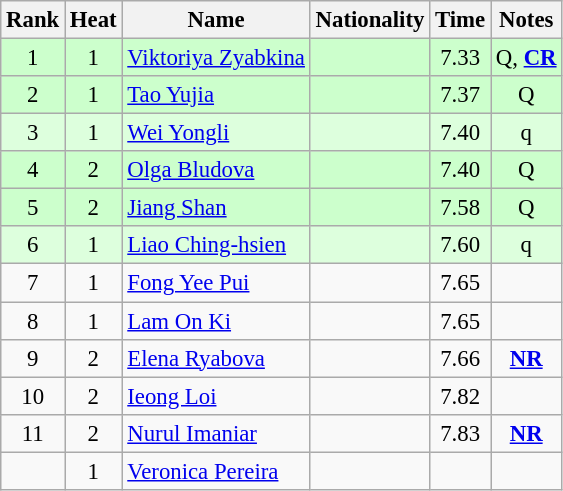<table class="wikitable sortable" style="text-align:center;font-size:95%">
<tr>
<th>Rank</th>
<th>Heat</th>
<th>Name</th>
<th>Nationality</th>
<th>Time</th>
<th>Notes</th>
</tr>
<tr bgcolor=ccffcc>
<td>1</td>
<td>1</td>
<td align=left><a href='#'>Viktoriya Zyabkina</a></td>
<td align=left></td>
<td>7.33</td>
<td>Q, <strong><a href='#'>CR</a></strong></td>
</tr>
<tr bgcolor=ccffcc>
<td>2</td>
<td>1</td>
<td align=left><a href='#'>Tao Yujia</a></td>
<td align=left></td>
<td>7.37</td>
<td>Q</td>
</tr>
<tr bgcolor=ddffdd>
<td>3</td>
<td>1</td>
<td align=left><a href='#'>Wei Yongli</a></td>
<td align=left></td>
<td>7.40</td>
<td>q</td>
</tr>
<tr bgcolor=ccffcc>
<td>4</td>
<td>2</td>
<td align=left><a href='#'>Olga Bludova</a></td>
<td align=left></td>
<td>7.40</td>
<td>Q</td>
</tr>
<tr bgcolor=ccffcc>
<td>5</td>
<td>2</td>
<td align=left><a href='#'>Jiang Shan</a></td>
<td align=left></td>
<td>7.58</td>
<td>Q</td>
</tr>
<tr bgcolor=ddffdd>
<td>6</td>
<td>1</td>
<td align=left><a href='#'>Liao Ching-hsien</a></td>
<td align=left></td>
<td>7.60</td>
<td>q</td>
</tr>
<tr>
<td>7</td>
<td>1</td>
<td align=left><a href='#'>Fong Yee Pui</a></td>
<td align=left></td>
<td>7.65</td>
<td></td>
</tr>
<tr>
<td>8</td>
<td>1</td>
<td align=left><a href='#'>Lam On Ki</a></td>
<td align=left></td>
<td>7.65</td>
<td></td>
</tr>
<tr>
<td>9</td>
<td>2</td>
<td align=left><a href='#'>Elena Ryabova</a></td>
<td align=left></td>
<td>7.66</td>
<td><strong><a href='#'>NR</a></strong></td>
</tr>
<tr>
<td>10</td>
<td>2</td>
<td align=left><a href='#'>Ieong Loi</a></td>
<td align=left></td>
<td>7.82</td>
<td></td>
</tr>
<tr>
<td>11</td>
<td>2</td>
<td align=left><a href='#'>Nurul Imaniar</a></td>
<td align=left></td>
<td>7.83</td>
<td><strong><a href='#'>NR</a></strong></td>
</tr>
<tr>
<td></td>
<td>1</td>
<td align=left><a href='#'>Veronica Pereira</a></td>
<td align=left></td>
<td></td>
<td></td>
</tr>
</table>
